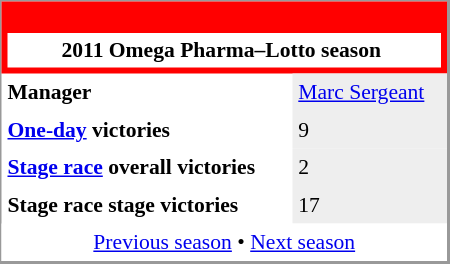<table align="right" cellpadding="4" cellspacing="0" style="margin-left:1em; width:300px; font-size:90%; border:1px solid #999; border-right-width:2px; border-bottom-width:2px; background-color:white;">
<tr>
<th colspan="2" style="background-color:red;"><br><table style="background:#FFFFFF;text-align:center;width:100%;">
<tr>
<td style="background:#FFFFFF;" align="center" width="100%"><span> 2011 Omega Pharma–Lotto season</span></td>
<td padding=15px></td>
</tr>
</table>
</th>
</tr>
<tr>
<td><strong>Manager </strong></td>
<td bgcolor=#EEEEEE><a href='#'>Marc Sergeant</a></td>
</tr>
<tr>
<td><strong><a href='#'>One-day</a> victories</strong></td>
<td bgcolor=#EEEEEE>9</td>
</tr>
<tr>
<td><strong><a href='#'>Stage race</a> overall victories</strong></td>
<td bgcolor=#EEEEEE>2</td>
</tr>
<tr>
<td><strong>Stage race stage victories</strong></td>
<td bgcolor=#EEEEEE>17</td>
</tr>
<tr>
<td colspan="2" bgcolor="white" align="center"><a href='#'>Previous season</a> • <a href='#'>Next season</a></td>
</tr>
</table>
